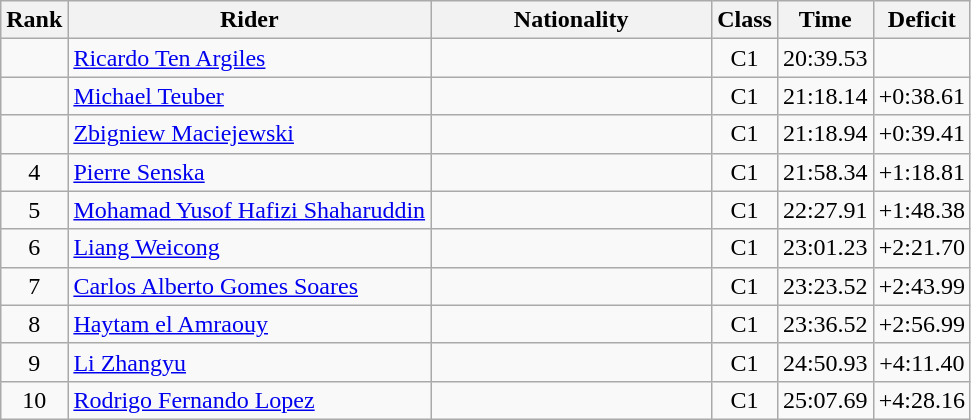<table class="wikitable sortable" style="text-align:center">
<tr>
<th width="20">Rank</th>
<th>Rider</th>
<th width="180">Nationality</th>
<th>Class</th>
<th>Time</th>
<th>Deficit</th>
</tr>
<tr>
<td></td>
<td align=left><a href='#'>Ricardo Ten Argiles</a></td>
<td align=left></td>
<td>C1</td>
<td>20:39.53</td>
<td></td>
</tr>
<tr>
<td></td>
<td align=left><a href='#'>Michael Teuber</a></td>
<td align=left></td>
<td>C1</td>
<td>21:18.14</td>
<td>+0:38.61</td>
</tr>
<tr>
<td></td>
<td align=left><a href='#'>Zbigniew Maciejewski</a></td>
<td align=left></td>
<td>C1</td>
<td>21:18.94</td>
<td>+0:39.41</td>
</tr>
<tr>
<td>4</td>
<td align=left><a href='#'>Pierre Senska</a></td>
<td align=left></td>
<td>C1</td>
<td>21:58.34</td>
<td>+1:18.81</td>
</tr>
<tr>
<td>5</td>
<td align=left><a href='#'>Mohamad Yusof Hafizi Shaharuddin</a></td>
<td align=left></td>
<td>C1</td>
<td>22:27.91</td>
<td>+1:48.38</td>
</tr>
<tr>
<td>6</td>
<td align=left><a href='#'>Liang Weicong</a></td>
<td align=left></td>
<td>C1</td>
<td>23:01.23</td>
<td>+2:21.70</td>
</tr>
<tr>
<td>7</td>
<td align=left><a href='#'>Carlos Alberto Gomes Soares</a></td>
<td align=left></td>
<td>C1</td>
<td>23:23.52</td>
<td>+2:43.99</td>
</tr>
<tr>
<td>8</td>
<td align=left><a href='#'>Haytam el Amraouy</a></td>
<td align=left></td>
<td>C1</td>
<td>23:36.52</td>
<td>+2:56.99</td>
</tr>
<tr>
<td>9</td>
<td align=left><a href='#'>Li Zhangyu</a></td>
<td align=left></td>
<td>C1</td>
<td>24:50.93</td>
<td>+4:11.40</td>
</tr>
<tr>
<td>10</td>
<td align=left><a href='#'>Rodrigo Fernando Lopez</a></td>
<td align=left></td>
<td>C1</td>
<td>25:07.69</td>
<td>+4:28.16</td>
</tr>
</table>
